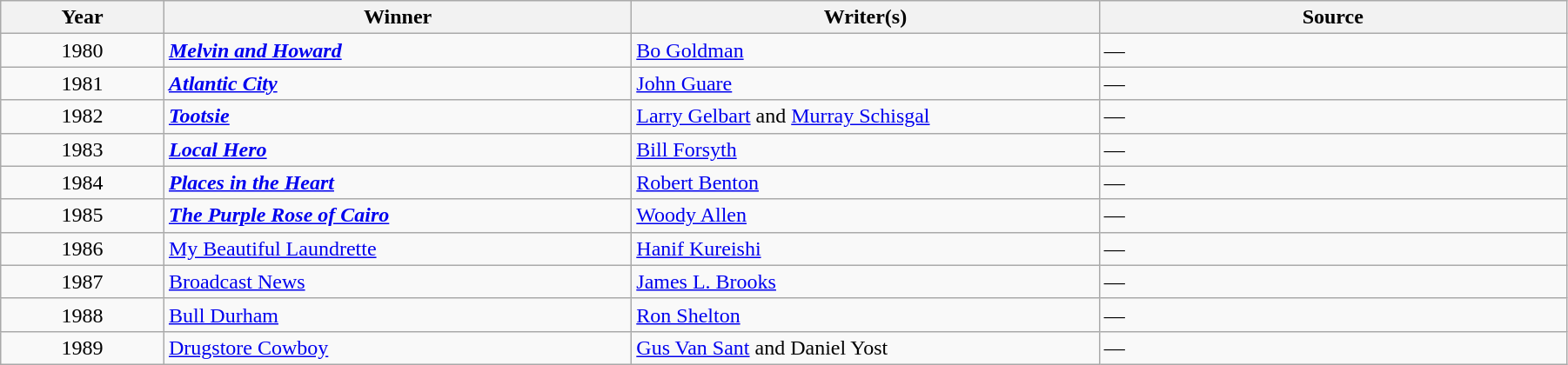<table class="wikitable" width="95%" cellpadding="5">
<tr>
<th width="100"><strong>Year</strong></th>
<th width="300"><strong>Winner</strong></th>
<th width="300"><strong>Writer(s)</strong></th>
<th width="300"><strong>Source</strong></th>
</tr>
<tr>
<td style="text-align:center;">1980</td>
<td><strong><em><a href='#'>Melvin and Howard</a></em></strong></td>
<td><a href='#'>Bo Goldman</a></td>
<td>—</td>
</tr>
<tr>
<td style="text-align:center;">1981</td>
<td><strong><em><a href='#'>Atlantic City</a></em></strong></td>
<td><a href='#'>John Guare</a></td>
<td>—</td>
</tr>
<tr>
<td style="text-align:center;">1982</td>
<td><strong><em><a href='#'>Tootsie</a></em></strong></td>
<td><a href='#'>Larry Gelbart</a> and <a href='#'>Murray Schisgal</a></td>
<td>—</td>
</tr>
<tr>
<td style="text-align:center;">1983</td>
<td><strong><em><a href='#'>Local Hero</a></em></strong></td>
<td><a href='#'>Bill Forsyth</a></td>
<td>—</td>
</tr>
<tr>
<td style="text-align:center;">1984</td>
<td><strong><em><a href='#'>Places in the Heart</a></em></strong></td>
<td><a href='#'>Robert Benton</a></td>
<td>—</td>
</tr>
<tr>
<td style="text-align:center;">1985</td>
<td><strong> <em><a href='#'>The Purple Rose of Cairo</a><strong><em></td>
<td><a href='#'>Woody Allen</a></td>
<td>—</td>
</tr>
<tr>
<td style="text-align:center;">1986</td>
<td></em></strong><a href='#'>My Beautiful Laundrette</a><strong><em></td>
<td><a href='#'>Hanif Kureishi</a></td>
<td>—</td>
</tr>
<tr>
<td style="text-align:center;">1987</td>
<td></em></strong><a href='#'>Broadcast News</a><strong><em></td>
<td><a href='#'>James L. Brooks</a></td>
<td>—</td>
</tr>
<tr>
<td style="text-align:center;">1988</td>
<td></em></strong><a href='#'>Bull Durham</a><strong><em></td>
<td><a href='#'>Ron Shelton</a></td>
<td>—</td>
</tr>
<tr>
<td style="text-align:center;">1989</td>
<td></em></strong><a href='#'>Drugstore Cowboy</a><strong><em></td>
<td><a href='#'>Gus Van Sant</a> and Daniel Yost</td>
<td>—</td>
</tr>
</table>
